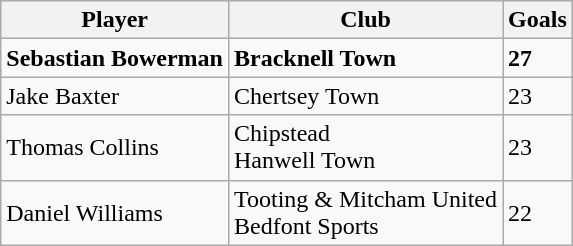<table class="wikitable">
<tr>
<th>Player</th>
<th>Club</th>
<th>Goals</th>
</tr>
<tr>
<td><strong>Sebastian Bowerman</strong></td>
<td><strong>Bracknell Town</strong></td>
<td><strong>27</strong></td>
</tr>
<tr>
<td>Jake Baxter</td>
<td>Chertsey Town</td>
<td>23</td>
</tr>
<tr>
<td>Thomas Collins</td>
<td>Chipstead<br>Hanwell Town</td>
<td>23</td>
</tr>
<tr>
<td>Daniel Williams</td>
<td>Tooting & Mitcham United<br>Bedfont Sports</td>
<td>22</td>
</tr>
</table>
